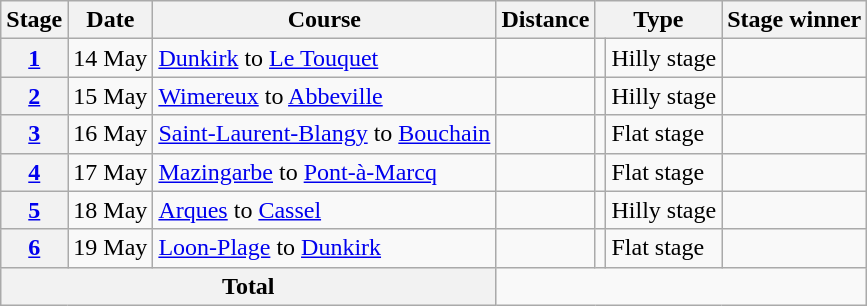<table class="wikitable">
<tr>
<th scope="col">Stage</th>
<th scope="col">Date</th>
<th scope="col">Course</th>
<th scope="col">Distance</th>
<th scope="col" colspan="2">Type</th>
<th scope="col">Stage winner</th>
</tr>
<tr>
<th scope="row"><a href='#'>1</a></th>
<td style="text-align:center;">14 May</td>
<td><a href='#'>Dunkirk</a> to <a href='#'>Le Touquet</a></td>
<td style="text-align:center;"></td>
<td></td>
<td>Hilly stage</td>
<td></td>
</tr>
<tr>
<th scope="row"><a href='#'>2</a></th>
<td style="text-align:center;">15 May</td>
<td><a href='#'>Wimereux</a> to <a href='#'>Abbeville</a></td>
<td style="text-align:center;"></td>
<td></td>
<td>Hilly stage</td>
<td></td>
</tr>
<tr>
<th scope="row"><a href='#'>3</a></th>
<td style="text-align:center;">16 May</td>
<td><a href='#'>Saint-Laurent-Blangy</a> to <a href='#'>Bouchain</a></td>
<td style="text-align:center;"></td>
<td></td>
<td>Flat stage</td>
<td></td>
</tr>
<tr>
<th scope="row"><a href='#'>4</a></th>
<td style="text-align:center;">17 May</td>
<td><a href='#'>Mazingarbe</a> to <a href='#'>Pont-à-Marcq</a></td>
<td style="text-align:center;"></td>
<td></td>
<td>Flat stage</td>
<td></td>
</tr>
<tr>
<th scope="row"><a href='#'>5</a></th>
<td style="text-align:center;">18 May</td>
<td><a href='#'>Arques</a> to <a href='#'>Cassel</a></td>
<td style="text-align:center;"></td>
<td></td>
<td>Hilly stage</td>
<td></td>
</tr>
<tr>
<th scope="row"><a href='#'>6</a></th>
<td style="text-align:center;">19 May</td>
<td><a href='#'>Loon-Plage</a> to <a href='#'>Dunkirk</a></td>
<td style="text-align:center;"></td>
<td></td>
<td>Flat stage</td>
<td></td>
</tr>
<tr>
<th colspan="3">Total</th>
<td colspan="4" style="text-align:center;"></td>
</tr>
</table>
